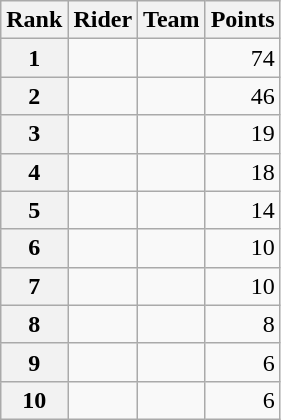<table class="wikitable" margin-bottom:0;">
<tr>
<th scope="col">Rank</th>
<th scope="col">Rider</th>
<th scope="col">Team</th>
<th scope="col">Points</th>
</tr>
<tr>
<th scope="row">1</th>
<td> </td>
<td></td>
<td align="right">74</td>
</tr>
<tr>
<th scope="row">2</th>
<td></td>
<td></td>
<td align="right">46</td>
</tr>
<tr>
<th scope="row">3</th>
<td></td>
<td></td>
<td align="right">19</td>
</tr>
<tr>
<th scope="row">4</th>
<td></td>
<td></td>
<td align="right">18</td>
</tr>
<tr>
<th scope="row">5</th>
<td></td>
<td></td>
<td align="right">14</td>
</tr>
<tr>
<th scope="row">6</th>
<td></td>
<td></td>
<td align="right">10</td>
</tr>
<tr>
<th scope="row">7</th>
<td></td>
<td></td>
<td align="right">10</td>
</tr>
<tr>
<th scope="row">8</th>
<td></td>
<td></td>
<td align="right">8</td>
</tr>
<tr>
<th scope="row">9</th>
<td></td>
<td></td>
<td align="right">6</td>
</tr>
<tr>
<th scope="row">10</th>
<td></td>
<td></td>
<td align="right">6</td>
</tr>
</table>
